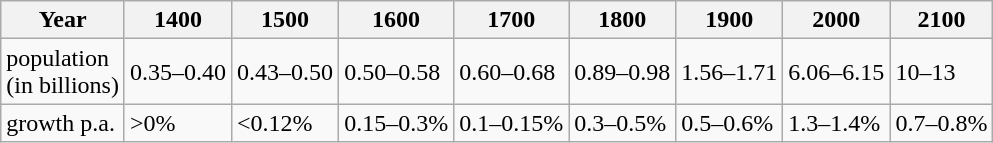<table class="wikitable">
<tr>
<th>Year</th>
<th>1400</th>
<th>1500</th>
<th>1600</th>
<th>1700</th>
<th>1800</th>
<th>1900</th>
<th>2000</th>
<th>2100</th>
</tr>
<tr>
<td>population<br>(in billions)</td>
<td>0.35–0.40</td>
<td>0.43–0.50</td>
<td>0.50–0.58</td>
<td>0.60–0.68</td>
<td>0.89–0.98</td>
<td>1.56–1.71</td>
<td>6.06–6.15</td>
<td> 10–13</td>
</tr>
<tr>
<td>growth p.a.</td>
<td>>0%</td>
<td><0.12%</td>
<td>0.15–0.3%</td>
<td>0.1–0.15%</td>
<td>0.3–0.5%</td>
<td>0.5–0.6%</td>
<td>1.3–1.4%</td>
<td>0.7–0.8%</td>
</tr>
</table>
